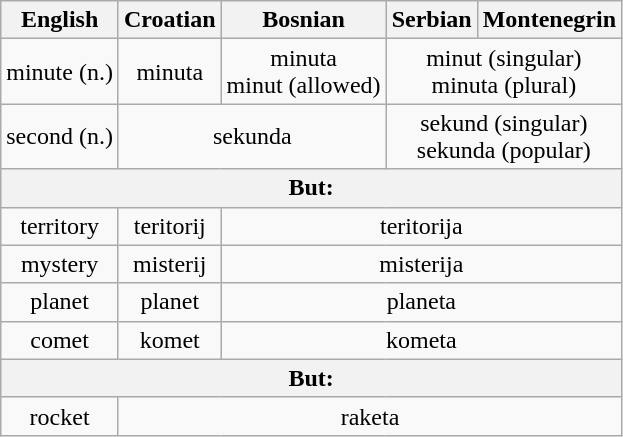<table class="wikitable" style="text-align: center;">
<tr>
<th>English</th>
<th>Croatian</th>
<th>Bosnian</th>
<th>Serbian</th>
<th>Montenegrin</th>
</tr>
<tr>
<td>minute (n.)</td>
<td>minuta</td>
<td>minuta<br>minut (allowed)</td>
<td colspan="2">minut (singular) <br>minuta (plural)</td>
</tr>
<tr>
<td>second (n.)</td>
<td colspan="2">sekunda</td>
<td colspan="2">sekund (singular) <br>sekunda (popular)</td>
</tr>
<tr>
<th colspan="5">But:</th>
</tr>
<tr>
<td>territory</td>
<td>teritorij</td>
<td colspan="3">teritorija</td>
</tr>
<tr>
<td>mystery</td>
<td>misterij</td>
<td colspan="3">misterija</td>
</tr>
<tr>
<td>planet</td>
<td>planet</td>
<td colspan="3">planeta</td>
</tr>
<tr>
<td>comet</td>
<td>komet</td>
<td colspan="3">kometa</td>
</tr>
<tr>
<th colspan="5">But:</th>
</tr>
<tr>
<td>rocket</td>
<td colspan="4">raketa</td>
</tr>
</table>
